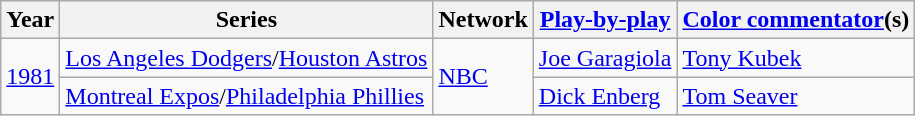<table class="wikitable">
<tr>
<th>Year</th>
<th>Series</th>
<th>Network</th>
<th><a href='#'>Play-by-play</a></th>
<th><a href='#'>Color commentator</a>(s)</th>
</tr>
<tr>
<td rowspan=2><a href='#'>1981</a></td>
<td><a href='#'>Los Angeles Dodgers</a>/<a href='#'>Houston Astros</a></td>
<td rowspan=2><a href='#'>NBC</a></td>
<td><a href='#'>Joe Garagiola</a></td>
<td><a href='#'>Tony Kubek</a></td>
</tr>
<tr>
<td><a href='#'>Montreal Expos</a>/<a href='#'>Philadelphia Phillies</a></td>
<td><a href='#'>Dick Enberg</a></td>
<td><a href='#'>Tom Seaver</a></td>
</tr>
</table>
